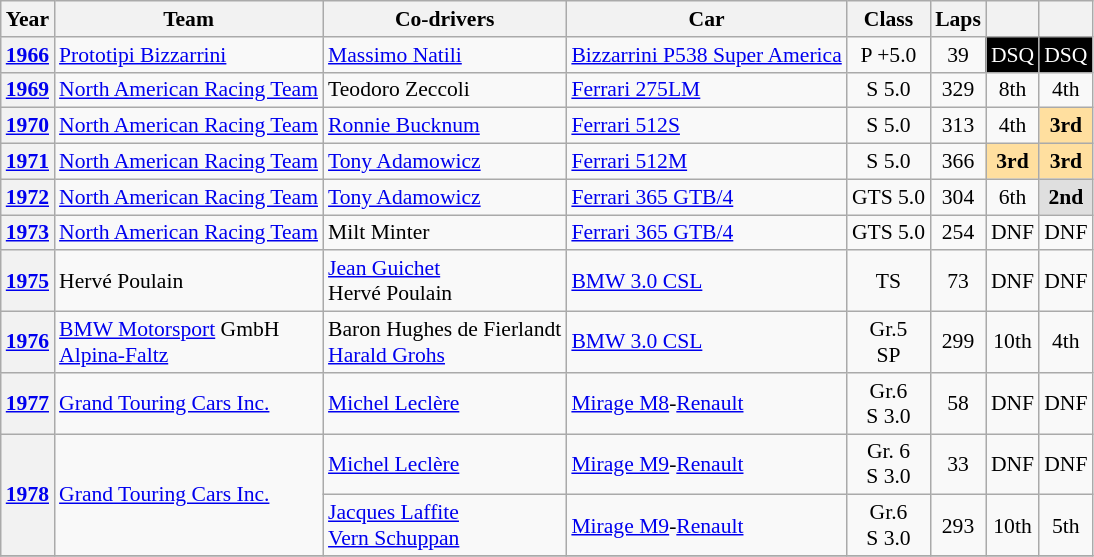<table class="wikitable" style="text-align:center; font-size:90%">
<tr>
<th>Year</th>
<th>Team</th>
<th>Co-drivers</th>
<th>Car</th>
<th>Class</th>
<th>Laps</th>
<th></th>
<th></th>
</tr>
<tr>
<th><a href='#'>1966</a></th>
<td align="left"> <a href='#'>Prototipi Bizzarrini</a></td>
<td align="left"> <a href='#'>Massimo Natili</a></td>
<td align="left"><a href='#'>Bizzarrini P538 Super America</a></td>
<td>P +5.0</td>
<td>39</td>
<td style="background:#000000; color:white">DSQ</td>
<td style="background:#000000; color:white">DSQ</td>
</tr>
<tr>
<th><a href='#'>1969</a></th>
<td align="left"> <a href='#'>North American Racing Team</a></td>
<td align="left"> Teodoro Zeccoli</td>
<td align="left"><a href='#'>Ferrari 275LM</a></td>
<td>S 5.0</td>
<td>329</td>
<td>8th</td>
<td>4th</td>
</tr>
<tr>
<th><a href='#'>1970</a></th>
<td align="left"> <a href='#'>North American Racing Team</a></td>
<td align="left"> <a href='#'>Ronnie Bucknum</a></td>
<td align="left"><a href='#'>Ferrari 512S</a></td>
<td>S 5.0</td>
<td>313</td>
<td>4th</td>
<td style="background:#FFDF9F;"><strong>3rd</strong></td>
</tr>
<tr>
<th><a href='#'>1971</a></th>
<td align="left"> <a href='#'>North American Racing Team</a></td>
<td align="left"> <a href='#'>Tony Adamowicz</a></td>
<td align="left"><a href='#'>Ferrari 512M</a></td>
<td>S 5.0</td>
<td>366</td>
<td style="background:#FFDF9F;"><strong>3rd</strong></td>
<td style="background:#FFDF9F;"><strong>3rd</strong></td>
</tr>
<tr>
<th><a href='#'>1972</a></th>
<td align="left"> <a href='#'>North American Racing Team</a></td>
<td align="left"> <a href='#'>Tony Adamowicz</a></td>
<td align="left"><a href='#'>Ferrari 365 GTB/4</a></td>
<td>GTS 5.0</td>
<td>304</td>
<td>6th</td>
<td style="background:#DFDFDF;"><strong>2nd</strong></td>
</tr>
<tr>
<th><a href='#'>1973</a></th>
<td align="left"> <a href='#'>North American Racing Team</a></td>
<td align="left"> Milt Minter</td>
<td align="left"><a href='#'>Ferrari 365 GTB/4</a></td>
<td>GTS 5.0</td>
<td>254</td>
<td>DNF</td>
<td>DNF</td>
</tr>
<tr>
<th><a href='#'>1975</a></th>
<td align="left"> Hervé Poulain</td>
<td align="left"> <a href='#'>Jean Guichet</a><br> Hervé Poulain</td>
<td align="left"><a href='#'>BMW 3.0 CSL</a></td>
<td>TS</td>
<td>73</td>
<td>DNF</td>
<td>DNF</td>
</tr>
<tr>
<th><a href='#'>1976</a></th>
<td align="left"> <a href='#'>BMW Motorsport</a> GmbH<br> <a href='#'>Alpina-Faltz</a></td>
<td align="left"> Baron Hughes de Fierlandt<br> <a href='#'>Harald Grohs</a></td>
<td align="left"><a href='#'>BMW 3.0 CSL</a></td>
<td>Gr.5<br>SP</td>
<td>299</td>
<td>10th</td>
<td>4th</td>
</tr>
<tr>
<th><a href='#'>1977</a></th>
<td align="left"> <a href='#'>Grand Touring Cars Inc.</a></td>
<td align="left"> <a href='#'>Michel Leclère</a></td>
<td align="left"><a href='#'>Mirage M8</a>-<a href='#'>Renault</a></td>
<td>Gr.6<br>S 3.0</td>
<td>58</td>
<td>DNF</td>
<td>DNF</td>
</tr>
<tr>
<th rowspan=2><a href='#'>1978</a></th>
<td align=left rowspan=2> <a href='#'>Grand Touring Cars Inc.</a></td>
<td align="left"> <a href='#'>Michel Leclère</a></td>
<td align="left"><a href='#'>Mirage M9</a>-<a href='#'>Renault</a></td>
<td>Gr. 6<br>S 3.0</td>
<td>33</td>
<td>DNF</td>
<td>DNF</td>
</tr>
<tr>
<td align="left"> <a href='#'>Jacques Laffite</a><br> <a href='#'>Vern Schuppan</a></td>
<td align="left"><a href='#'>Mirage M9</a>-<a href='#'>Renault</a></td>
<td>Gr.6<br>S 3.0</td>
<td>293</td>
<td>10th</td>
<td>5th</td>
</tr>
<tr>
</tr>
</table>
